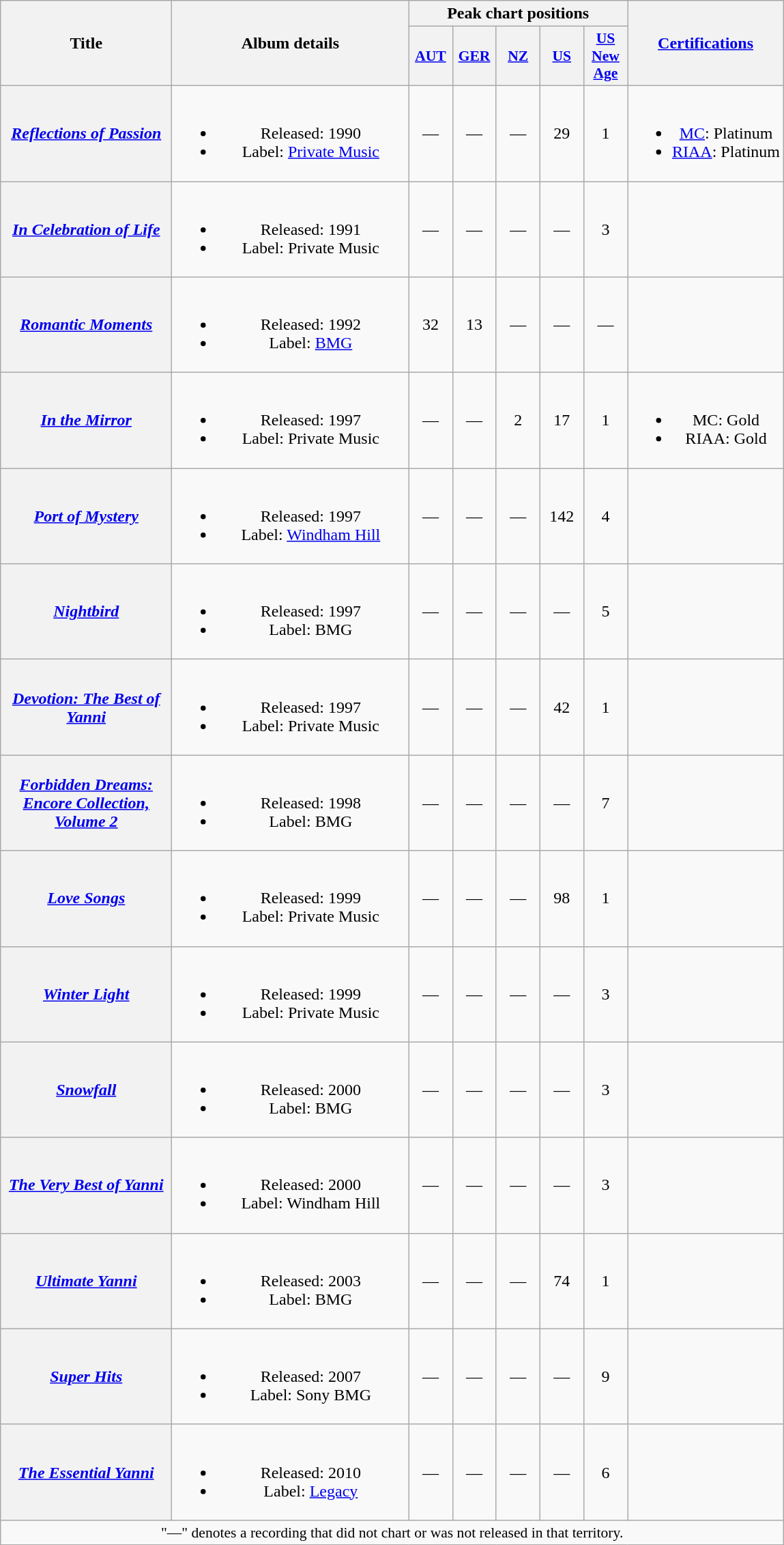<table class="wikitable plainrowheaders" style="text-align:center;">
<tr>
<th rowspan="2" scope="col" style="width:10em;">Title</th>
<th rowspan="2" scope="col" style="width:14em;">Album details</th>
<th colspan="5">Peak chart positions</th>
<th rowspan="2" scope="col"><a href='#'>Certifications</a></th>
</tr>
<tr>
<th scope="col" style="width:2.5em;font-size:90%;"><a href='#'>AUT</a><br></th>
<th scope="col" style="width:2.5em;font-size:90%;"><a href='#'>GER</a><br></th>
<th scope="col" style="width:2.5em;font-size:90%;"><a href='#'>NZ</a><br></th>
<th scope="col" style="width:2.5em;font-size:90%;"><a href='#'>US</a><br></th>
<th scope="col" style="width:2.5em;font-size:90%;"><a href='#'>US<br>New Age</a><br></th>
</tr>
<tr>
<th scope="row"><em><a href='#'>Reflections of Passion</a></em></th>
<td><br><ul><li>Released: 1990</li><li>Label: <a href='#'>Private Music</a></li></ul></td>
<td>—</td>
<td>—</td>
<td>—</td>
<td>29</td>
<td>1</td>
<td><br><ul><li><a href='#'>MC</a>: Platinum</li><li><a href='#'>RIAA</a>: Platinum</li></ul></td>
</tr>
<tr>
<th scope="row"><em><a href='#'>In Celebration of Life</a></em></th>
<td><br><ul><li>Released: 1991</li><li>Label: Private Music</li></ul></td>
<td>—</td>
<td>—</td>
<td>—</td>
<td>—</td>
<td>3</td>
<td></td>
</tr>
<tr>
<th scope="row"><em><a href='#'>Romantic Moments</a></em></th>
<td><br><ul><li>Released: 1992</li><li>Label: <a href='#'>BMG</a></li></ul></td>
<td>32</td>
<td>13</td>
<td>—</td>
<td>—</td>
<td>—</td>
<td></td>
</tr>
<tr>
<th scope="row"><em><a href='#'>In the Mirror</a></em></th>
<td><br><ul><li>Released: 1997</li><li>Label: Private Music</li></ul></td>
<td>—</td>
<td>—</td>
<td>2</td>
<td>17</td>
<td>1</td>
<td><br><ul><li>MC: Gold</li><li>RIAA: Gold</li></ul></td>
</tr>
<tr>
<th scope="row"><em><a href='#'>Port of Mystery</a></em></th>
<td><br><ul><li>Released: 1997</li><li>Label: <a href='#'>Windham Hill</a></li></ul></td>
<td>—</td>
<td>—</td>
<td>—</td>
<td>142</td>
<td>4</td>
<td></td>
</tr>
<tr>
<th scope="row"><em><a href='#'>Nightbird</a></em></th>
<td><br><ul><li>Released: 1997</li><li>Label: BMG</li></ul></td>
<td>—</td>
<td>—</td>
<td>—</td>
<td>—</td>
<td>5</td>
<td></td>
</tr>
<tr>
<th scope="row"><em><a href='#'>Devotion: The Best of Yanni</a></em></th>
<td><br><ul><li>Released: 1997</li><li>Label: Private Music</li></ul></td>
<td>—</td>
<td>—</td>
<td>—</td>
<td>42</td>
<td>1</td>
<td></td>
</tr>
<tr>
<th scope="row"><em><a href='#'>Forbidden Dreams: Encore Collection, Volume 2</a></em></th>
<td><br><ul><li>Released: 1998</li><li>Label: BMG</li></ul></td>
<td>—</td>
<td>—</td>
<td>—</td>
<td>—</td>
<td>7</td>
<td></td>
</tr>
<tr>
<th scope="row"><em><a href='#'>Love Songs</a></em></th>
<td><br><ul><li>Released: 1999</li><li>Label: Private Music</li></ul></td>
<td>—</td>
<td>—</td>
<td>—</td>
<td>98</td>
<td>1</td>
<td></td>
</tr>
<tr>
<th scope="row"><em><a href='#'>Winter Light</a></em></th>
<td><br><ul><li>Released: 1999</li><li>Label: Private Music</li></ul></td>
<td>—</td>
<td>—</td>
<td>—</td>
<td>—</td>
<td>3</td>
<td></td>
</tr>
<tr>
<th scope="row"><em><a href='#'>Snowfall</a></em></th>
<td><br><ul><li>Released: 2000</li><li>Label: BMG</li></ul></td>
<td>—</td>
<td>—</td>
<td>—</td>
<td>—</td>
<td>3</td>
<td></td>
</tr>
<tr>
<th scope="row"><em><a href='#'>The Very Best of Yanni</a></em></th>
<td><br><ul><li>Released: 2000</li><li>Label: Windham Hill</li></ul></td>
<td>—</td>
<td>—</td>
<td>—</td>
<td>—</td>
<td>3</td>
<td></td>
</tr>
<tr>
<th scope="row"><em><a href='#'>Ultimate Yanni</a></em></th>
<td><br><ul><li>Released: 2003</li><li>Label: BMG</li></ul></td>
<td>—</td>
<td>—</td>
<td>—</td>
<td>74</td>
<td>1</td>
<td></td>
</tr>
<tr>
<th scope="row"><em><a href='#'>Super Hits</a></em></th>
<td><br><ul><li>Released: 2007</li><li>Label: Sony BMG</li></ul></td>
<td>—</td>
<td>—</td>
<td>—</td>
<td>—</td>
<td>9</td>
<td></td>
</tr>
<tr>
<th scope="row"><em><a href='#'>The Essential Yanni</a></em></th>
<td><br><ul><li>Released: 2010</li><li>Label: <a href='#'>Legacy</a></li></ul></td>
<td>—</td>
<td>—</td>
<td>—</td>
<td>—</td>
<td>6</td>
<td></td>
</tr>
<tr>
<td colspan="8" style="font-size:90%">"—" denotes a recording that did not chart or was not released in that territory.</td>
</tr>
</table>
